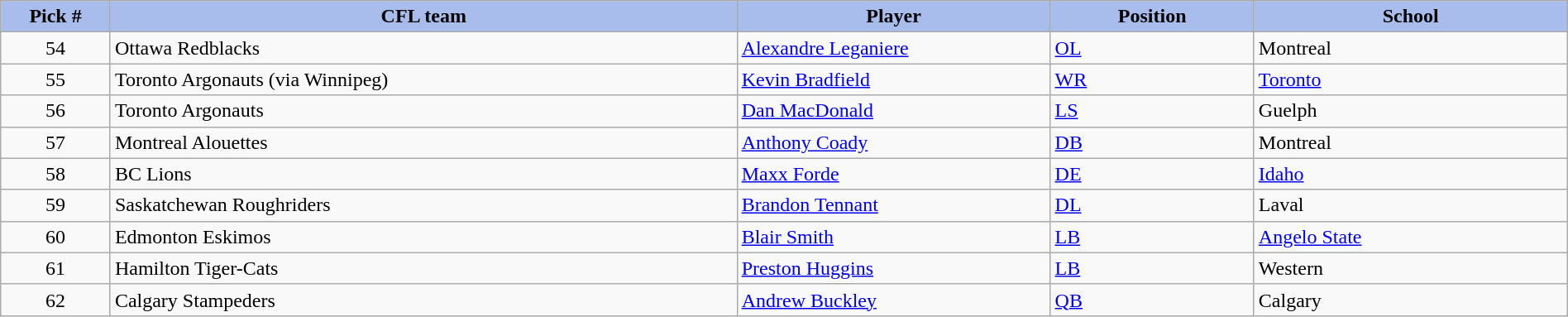<table class="wikitable" style="width: 100%">
<tr>
<th style="background:#A8BDEC;" width=7%>Pick #</th>
<th width=40% style="background:#A8BDEC;">CFL team</th>
<th width=20% style="background:#A8BDEC;">Player</th>
<th width=13% style="background:#A8BDEC;">Position</th>
<th width=20% style="background:#A8BDEC;">School</th>
</tr>
<tr>
<td align=center>54</td>
<td>Ottawa Redblacks</td>
<td><a href='#'>Alexandre Leganiere</a></td>
<td><a href='#'>OL</a></td>
<td>Montreal</td>
</tr>
<tr>
<td align=center>55</td>
<td>Toronto Argonauts (via Winnipeg)</td>
<td><a href='#'>Kevin Bradfield</a></td>
<td><a href='#'>WR</a></td>
<td><a href='#'>Toronto</a></td>
</tr>
<tr>
<td align=center>56</td>
<td>Toronto Argonauts</td>
<td><a href='#'>Dan MacDonald</a></td>
<td><a href='#'>LS</a></td>
<td>Guelph</td>
</tr>
<tr>
<td align=center>57</td>
<td>Montreal Alouettes</td>
<td><a href='#'>Anthony Coady</a></td>
<td><a href='#'>DB</a></td>
<td>Montreal</td>
</tr>
<tr>
<td align=center>58</td>
<td>BC Lions</td>
<td><a href='#'>Maxx Forde</a></td>
<td><a href='#'>DE</a></td>
<td><a href='#'>Idaho</a></td>
</tr>
<tr>
<td align=center>59</td>
<td>Saskatchewan Roughriders</td>
<td><a href='#'>Brandon Tennant</a></td>
<td><a href='#'>DL</a></td>
<td>Laval</td>
</tr>
<tr>
<td align=center>60</td>
<td>Edmonton Eskimos</td>
<td><a href='#'>Blair Smith</a></td>
<td><a href='#'>LB</a></td>
<td><a href='#'>Angelo State</a></td>
</tr>
<tr>
<td align=center>61</td>
<td>Hamilton Tiger-Cats</td>
<td><a href='#'>Preston Huggins</a></td>
<td><a href='#'>LB</a></td>
<td>Western</td>
</tr>
<tr>
<td align=center>62</td>
<td>Calgary Stampeders</td>
<td><a href='#'>Andrew Buckley</a></td>
<td><a href='#'>QB</a></td>
<td>Calgary</td>
</tr>
</table>
